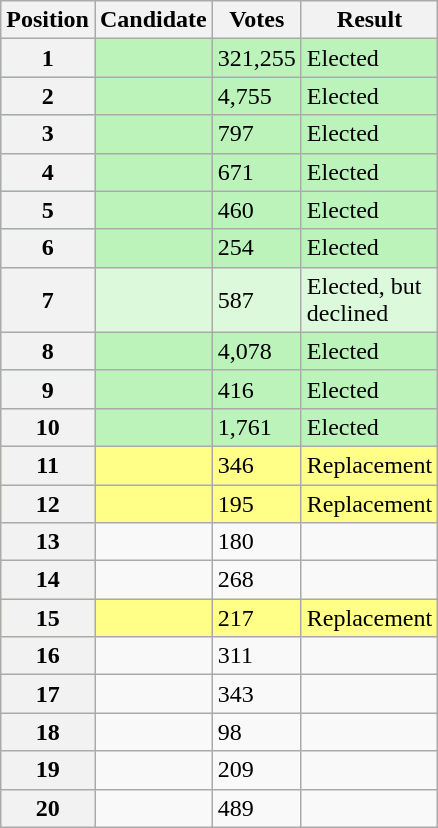<table class="wikitable sortable col3right">
<tr>
<th scope="col">Position</th>
<th scope="col">Candidate</th>
<th scope="col">Votes</th>
<th scope="col">Result</th>
</tr>
<tr bgcolor=bbf3bb>
<th scope="row">1</th>
<td></td>
<td>321,255</td>
<td>Elected</td>
</tr>
<tr bgcolor=bbf3bb>
<th scope="row">2</th>
<td></td>
<td>4,755</td>
<td>Elected</td>
</tr>
<tr bgcolor=bbf3bb>
<th scope="row">3</th>
<td></td>
<td>797</td>
<td>Elected</td>
</tr>
<tr bgcolor=bbf3bb>
<th scope="row">4</th>
<td></td>
<td>671</td>
<td>Elected</td>
</tr>
<tr bgcolor=bbf3bb>
<th scope="row">5</th>
<td></td>
<td>460</td>
<td>Elected</td>
</tr>
<tr bgcolor=bbf3bb>
<th scope="row">6</th>
<td></td>
<td>254</td>
<td>Elected</td>
</tr>
<tr bgcolor=dcf9dc>
<th scope="row">7</th>
<td></td>
<td>587</td>
<td>Elected, but<br>declined</td>
</tr>
<tr bgcolor=bbf3bb>
<th scope="row">8</th>
<td></td>
<td>4,078</td>
<td>Elected</td>
</tr>
<tr bgcolor=bbf3bb>
<th scope="row">9</th>
<td></td>
<td>416</td>
<td>Elected</td>
</tr>
<tr bgcolor=bbf3bb>
<th scope="row">10</th>
<td></td>
<td>1,761</td>
<td>Elected</td>
</tr>
<tr bgcolor=#FF8>
<th scope="row">11</th>
<td></td>
<td>346</td>
<td>Replacement</td>
</tr>
<tr bgcolor=#FF8>
<th scope="row">12</th>
<td></td>
<td>195</td>
<td>Replacement</td>
</tr>
<tr>
<th scope="row">13</th>
<td></td>
<td>180</td>
<td></td>
</tr>
<tr>
<th scope="row">14</th>
<td></td>
<td>268</td>
<td></td>
</tr>
<tr bgcolor=#FF8>
<th scope="row">15</th>
<td></td>
<td>217</td>
<td>Replacement</td>
</tr>
<tr>
<th scope="row">16</th>
<td></td>
<td>311</td>
<td></td>
</tr>
<tr>
<th scope="row">17</th>
<td></td>
<td>343</td>
<td></td>
</tr>
<tr>
<th scope="row">18</th>
<td></td>
<td>98</td>
<td></td>
</tr>
<tr>
<th scope="row">19</th>
<td></td>
<td>209</td>
<td></td>
</tr>
<tr>
<th scope="row">20</th>
<td></td>
<td>489</td>
<td></td>
</tr>
</table>
